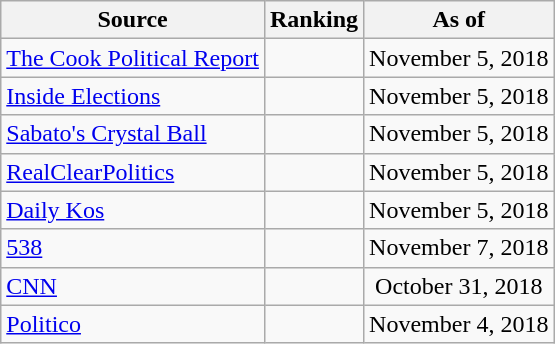<table class="wikitable" style="text-align:center">
<tr>
<th>Source</th>
<th>Ranking</th>
<th>As of</th>
</tr>
<tr>
<td style="text-align:left"><a href='#'>The Cook Political Report</a></td>
<td></td>
<td>November 5, 2018</td>
</tr>
<tr>
<td style="text-align:left"><a href='#'>Inside Elections</a></td>
<td></td>
<td>November 5, 2018</td>
</tr>
<tr>
<td style="text-align:left"><a href='#'>Sabato's Crystal Ball</a></td>
<td></td>
<td>November 5, 2018</td>
</tr>
<tr>
<td style="text-align:left"><a href='#'>RealClearPolitics</a></td>
<td></td>
<td>November 5, 2018</td>
</tr>
<tr>
<td style="text-align:left"><a href='#'>Daily Kos</a></td>
<td></td>
<td>November 5, 2018</td>
</tr>
<tr>
<td style="text-align:left"><a href='#'>538</a></td>
<td></td>
<td>November 7, 2018</td>
</tr>
<tr>
<td style="text-align:left"><a href='#'>CNN</a></td>
<td></td>
<td>October 31, 2018</td>
</tr>
<tr>
<td style="text-align:left"><a href='#'>Politico</a></td>
<td></td>
<td>November 4, 2018</td>
</tr>
</table>
